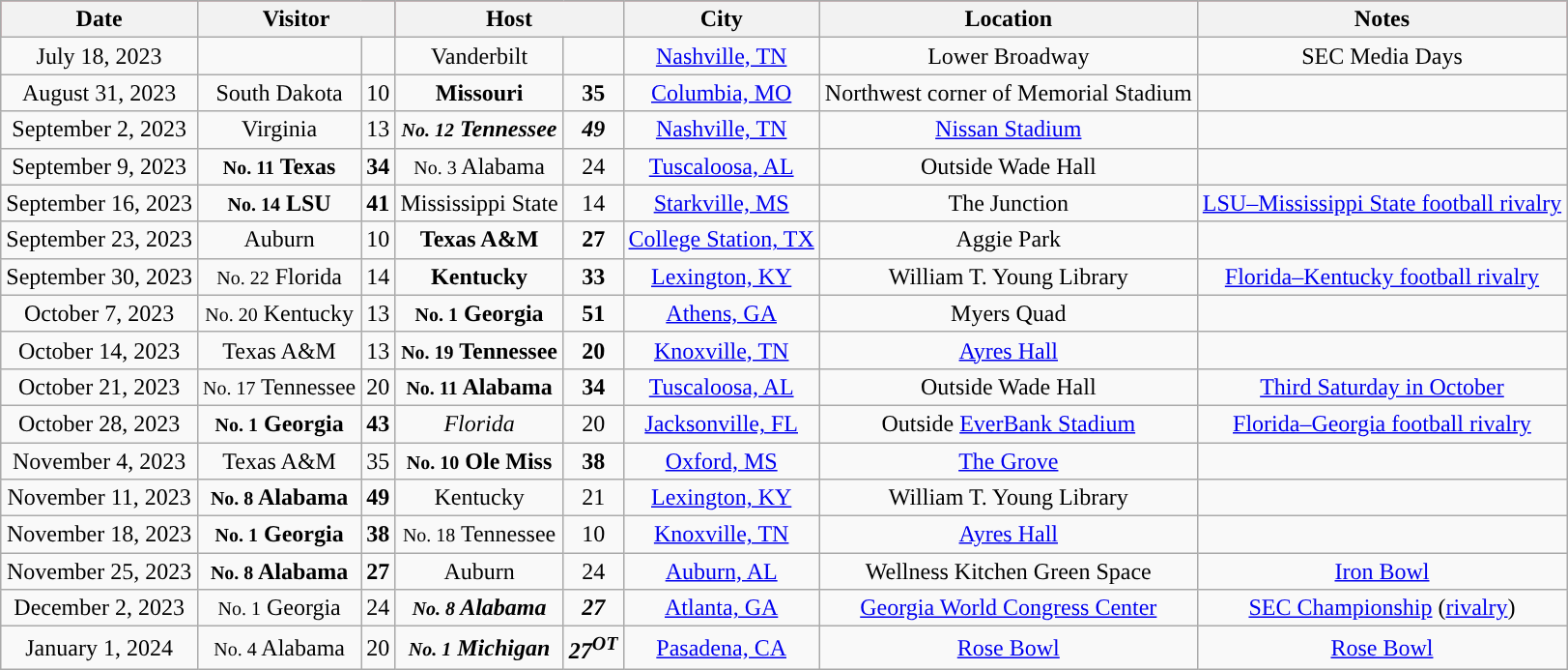<table class="wikitable" style="text-align:center">
<tr style="background:#A32638;"|>
<th>Date</th>
<th colspan=2>Visitor</th>
<th colspan=2>Host</th>
<th>City</th>
<th>Location</th>
<th>Notes</th>
</tr>
<tr>
<td>July 18, 2023</td>
<td></td>
<td></td>
<td>Vanderbilt</td>
<td></td>
<td><a href='#'>Nashville, TN</a></td>
<td>Lower Broadway</td>
<td>SEC Media Days</td>
</tr>
<tr>
<td>August 31, 2023</td>
<td>South Dakota</td>
<td>10</td>
<td><strong>Missouri</strong></td>
<td><strong>35</strong></td>
<td><a href='#'>Columbia, MO</a></td>
<td>Northwest corner of Memorial Stadium</td>
<td></td>
</tr>
<tr>
<td>September 2, 2023</td>
<td>Virginia</td>
<td>13</td>
<td><strong><em><small>No. 12</small> Tennessee</em></strong></td>
<td><strong><em>49</em></strong></td>
<td><a href='#'>Nashville, TN</a></td>
<td><a href='#'>Nissan Stadium</a></td>
<td></td>
</tr>
<tr>
<td>September 9, 2023</td>
<td><strong><small>No. 11</small> Texas</strong></td>
<td><strong>34</strong></td>
<td><small>No. 3</small> Alabama</td>
<td>24</td>
<td><a href='#'>Tuscaloosa, AL</a></td>
<td>Outside Wade Hall</td>
<td></td>
</tr>
<tr>
<td>September 16, 2023</td>
<td><strong><small>No. 14</small> LSU</strong></td>
<td><strong>41</strong></td>
<td>Mississippi State</td>
<td>14</td>
<td><a href='#'>Starkville, MS</a></td>
<td>The Junction</td>
<td><a href='#'>LSU–Mississippi State football rivalry</a></td>
</tr>
<tr>
<td>September 23, 2023</td>
<td>Auburn</td>
<td>10</td>
<td><strong>Texas A&M</strong></td>
<td><strong>27</strong></td>
<td><a href='#'>College Station, TX</a></td>
<td>Aggie Park</td>
<td></td>
</tr>
<tr>
<td>September 30, 2023</td>
<td><small>No. 22</small> Florida</td>
<td>14</td>
<td><strong>Kentucky</strong></td>
<td><strong>33</strong></td>
<td><a href='#'>Lexington, KY</a></td>
<td>William T. Young Library</td>
<td><a href='#'>Florida–Kentucky football rivalry</a></td>
</tr>
<tr>
<td>October 7, 2023</td>
<td><small>No. 20</small> Kentucky</td>
<td>13</td>
<td><strong><small>No. 1</small> Georgia</strong></td>
<td><strong>51</strong></td>
<td><a href='#'>Athens, GA</a></td>
<td>Myers Quad</td>
<td></td>
</tr>
<tr>
<td>October 14, 2023</td>
<td>Texas A&M</td>
<td>13</td>
<td><strong><small>No. 19</small> Tennessee</strong></td>
<td><strong>20</strong></td>
<td><a href='#'>Knoxville, TN</a></td>
<td><a href='#'>Ayres Hall</a></td>
<td></td>
</tr>
<tr>
<td>October 21, 2023</td>
<td><small>No. 17</small> Tennessee</td>
<td>20</td>
<td><strong><small>No. 11</small> Alabama</strong></td>
<td><strong>34</strong></td>
<td><a href='#'>Tuscaloosa, AL</a></td>
<td>Outside Wade Hall</td>
<td><a href='#'>Third Saturday in October</a></td>
</tr>
<tr>
<td>October 28, 2023</td>
<td><strong><small>No. 1</small> Georgia</strong></td>
<td><strong>43</strong></td>
<td><em>Florida</em></td>
<td>20</td>
<td><a href='#'>Jacksonville, FL</a></td>
<td>Outside <a href='#'>EverBank Stadium</a></td>
<td><a href='#'>Florida–Georgia football rivalry</a></td>
</tr>
<tr>
<td>November 4, 2023</td>
<td>Texas A&M</td>
<td>35</td>
<td><strong><small>No. 10</small> Ole Miss</strong></td>
<td><strong>38</strong></td>
<td><a href='#'>Oxford, MS</a></td>
<td><a href='#'>The Grove</a></td>
<td></td>
</tr>
<tr>
<td>November 11, 2023</td>
<td><strong><small>No. 8</small> Alabama</strong></td>
<td><strong>49</strong></td>
<td>Kentucky</td>
<td>21</td>
<td><a href='#'>Lexington, KY</a></td>
<td>William T. Young Library</td>
<td></td>
</tr>
<tr>
<td>November 18, 2023</td>
<td><strong><small>No. 1</small> Georgia</strong></td>
<td><strong>38</strong></td>
<td><small> No. 18</small> Tennessee</td>
<td>10</td>
<td><a href='#'>Knoxville, TN</a></td>
<td><a href='#'>Ayres Hall</a></td>
<td></td>
</tr>
<tr>
<td>November 25, 2023</td>
<td><strong><small>No. 8</small> Alabama</strong></td>
<td><strong>27</strong></td>
<td>Auburn</td>
<td>24</td>
<td><a href='#'>Auburn, AL</a></td>
<td>Wellness Kitchen Green Space</td>
<td><a href='#'>Iron Bowl</a></td>
</tr>
<tr>
<td>December 2, 2023</td>
<td><small> No. 1</small> Georgia</td>
<td>24</td>
<td><strong><em><small> No. 8</small> Alabama</em></strong></td>
<td><strong><em>27</em></strong></td>
<td><a href='#'>Atlanta, GA</a></td>
<td><a href='#'>Georgia World Congress Center</a></td>
<td><a href='#'>SEC Championship</a> (<a href='#'>rivalry</a>)</td>
</tr>
<tr>
<td>January 1, 2024</td>
<td><small> No. 4</small> Alabama</td>
<td>20</td>
<td><strong><em><small> No. 1</small> Michigan</em></strong></td>
<td><strong><em>27<sup>OT</sup></em></strong></td>
<td><a href='#'>Pasadena, CA</a></td>
<td><a href='#'>Rose Bowl</a></td>
<td><a href='#'>Rose Bowl</a></td>
</tr>
</table>
